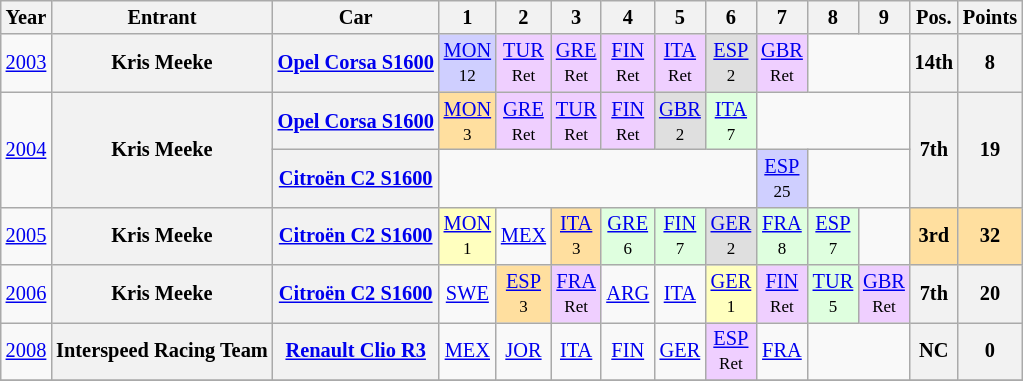<table class="wikitable" style="text-align:center; font-size:85%">
<tr>
<th>Year</th>
<th>Entrant</th>
<th>Car</th>
<th>1</th>
<th>2</th>
<th>3</th>
<th>4</th>
<th>5</th>
<th>6</th>
<th>7</th>
<th>8</th>
<th>9</th>
<th>Pos.</th>
<th>Points</th>
</tr>
<tr>
<td><a href='#'>2003</a></td>
<th nowrap>Kris Meeke</th>
<th nowrap><a href='#'>Opel Corsa S1600</a></th>
<td style="background:#CFCFFF;"><a href='#'>MON</a><br><small>12</small></td>
<td style="background:#EFCFFF;"><a href='#'>TUR</a><br><small>Ret</small></td>
<td style="background:#EFCFFF;"><a href='#'>GRE</a><br><small>Ret</small></td>
<td style="background:#EFCFFF;"><a href='#'>FIN</a><br><small>Ret</small></td>
<td style="background:#EFCFFF;"><a href='#'>ITA</a><br><small>Ret</small></td>
<td style="background:#DFDFDF;"><a href='#'>ESP</a><br><small>2</small></td>
<td style="background:#EFCFFF;"><a href='#'>GBR</a><br><small>Ret</small></td>
<td colspan=2></td>
<th>14th</th>
<th>8</th>
</tr>
<tr>
<td rowspan=2><a href='#'>2004</a></td>
<th rowspan=2 nowrap>Kris Meeke</th>
<th nowrap><a href='#'>Opel Corsa S1600</a></th>
<td style="background:#FFDF9F;"><a href='#'>MON</a><br><small>3</small></td>
<td style="background:#EFCFFF;"><a href='#'>GRE</a><br><small>Ret</small></td>
<td style="background:#EFCFFF;"><a href='#'>TUR</a><br><small>Ret</small></td>
<td style="background:#EFCFFF;"><a href='#'>FIN</a><br><small>Ret</small></td>
<td style="background:#DFDFDF;"><a href='#'>GBR</a><br><small>2</small></td>
<td style="background:#DFFFDF;"><a href='#'>ITA</a><br><small>7</small></td>
<td colspan=3></td>
<th rowspan=2>7th</th>
<th rowspan=2>19</th>
</tr>
<tr>
<th nowrap><a href='#'>Citroën C2 S1600</a></th>
<td colspan=6></td>
<td style="background:#CFCFFF;"><a href='#'>ESP</a><br><small>25</small></td>
<td colspan=2></td>
</tr>
<tr>
<td><a href='#'>2005</a></td>
<th nowrap>Kris Meeke</th>
<th nowrap><a href='#'>Citroën C2 S1600</a></th>
<td style="background:#FFFFBF;"><a href='#'>MON</a><br><small>1</small></td>
<td><a href='#'>MEX</a></td>
<td style="background:#FFDF9F;"><a href='#'>ITA</a><br><small>3</small></td>
<td style="background:#DFFFDF;"><a href='#'>GRE</a><br><small>6</small></td>
<td style="background:#DFFFDF;"><a href='#'>FIN</a><br><small>7</small></td>
<td style="background:#DFDFDF;"><a href='#'>GER</a><br><small>2</small></td>
<td style="background:#DFFFDF;"><a href='#'>FRA</a><br><small>8</small></td>
<td style="background:#DFFFDF;"><a href='#'>ESP</a><br><small>7</small></td>
<td></td>
<td style="background:#FFDF9F;"><strong>3rd</strong></td>
<td style="background:#FFDF9F;"><strong>32</strong></td>
</tr>
<tr>
<td><a href='#'>2006</a></td>
<th nowrap>Kris Meeke</th>
<th nowrap><a href='#'>Citroën C2 S1600</a></th>
<td><a href='#'>SWE</a></td>
<td style="background:#FFDF9F;"><a href='#'>ESP</a><br><small>3</small></td>
<td style="background:#EFCFFF;"><a href='#'>FRA</a><br><small>Ret</small></td>
<td><a href='#'>ARG</a></td>
<td><a href='#'>ITA</a></td>
<td style="background:#FFFFBF;"><a href='#'>GER</a><br><small>1</small></td>
<td style="background:#EFCFFF;"><a href='#'>FIN</a><br><small>Ret</small></td>
<td style="background:#DFFFDF;"><a href='#'>TUR</a><br><small>5</small></td>
<td style="background:#EFCFFF;"><a href='#'>GBR</a><br><small>Ret</small></td>
<th>7th</th>
<th>20</th>
</tr>
<tr>
<td><a href='#'>2008</a></td>
<th nowrap>Interspeed Racing Team</th>
<th nowrap><a href='#'>Renault Clio R3</a></th>
<td><a href='#'>MEX</a></td>
<td><a href='#'>JOR</a></td>
<td><a href='#'>ITA</a></td>
<td><a href='#'>FIN</a></td>
<td><a href='#'>GER</a></td>
<td style="background:#EFCFFF;"><a href='#'>ESP</a><br><small>Ret</small></td>
<td><a href='#'>FRA</a></td>
<td colspan=2></td>
<th>NC</th>
<th>0</th>
</tr>
<tr>
</tr>
</table>
